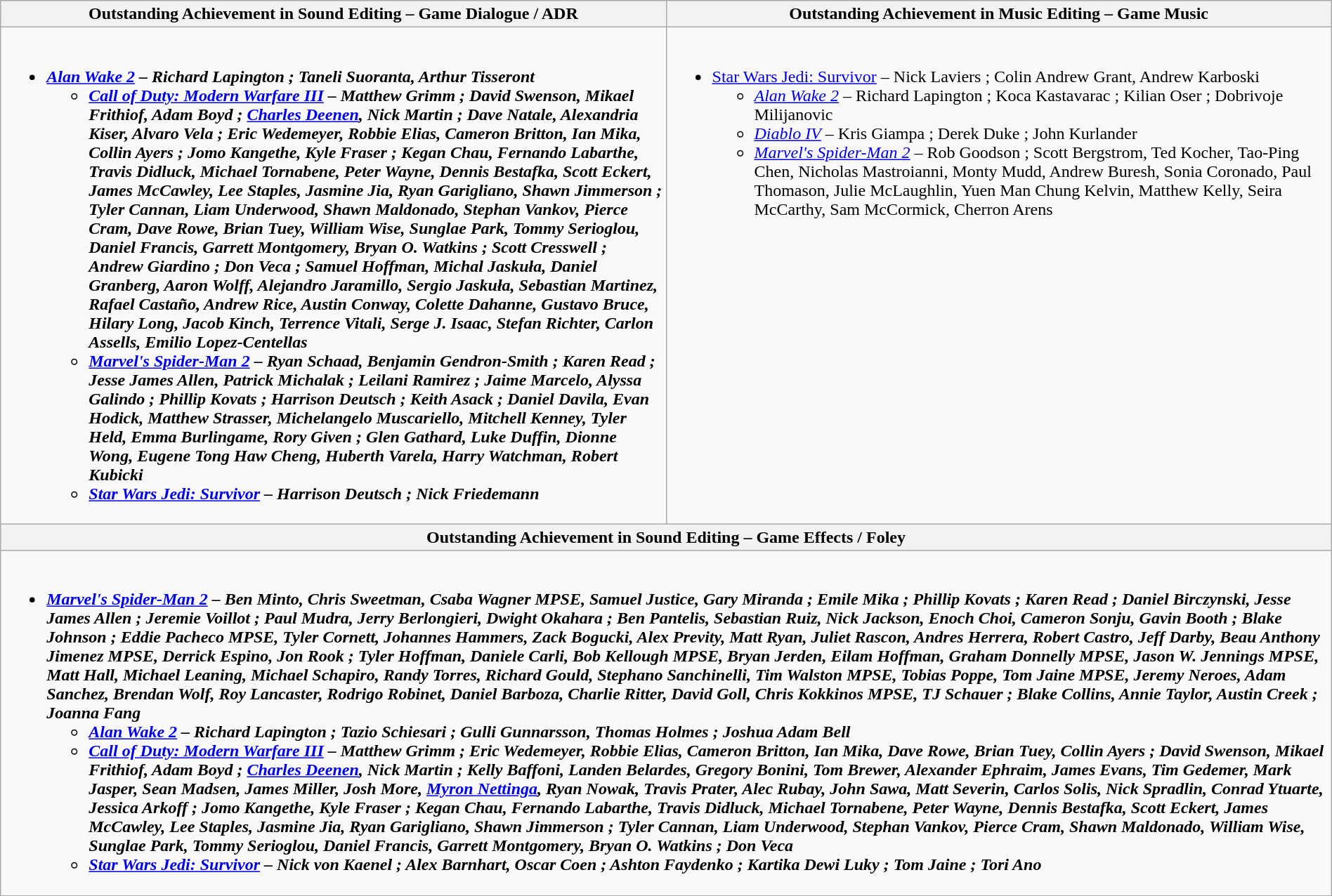<table class=wikitable style="width:100%">
<tr>
<th style="width:50%">Outstanding Achievement in Sound Editing – Game Dialogue / ADR</th>
<th style="width:50%">Outstanding Achievement in Music Editing – Game Music</th>
</tr>
<tr>
<td valign="top"><br><ul><li><strong><em><a href='#'>Alan Wake 2</a><em> – Richard Lapington ; Taneli Suoranta, Arthur Tisseront <strong><ul><li></em><a href='#'>Call of Duty: Modern Warfare III</a><em> – Matthew Grimm ; David Swenson, Mikael Frithiof, Adam Boyd ; <a href='#'>Charles Deenen</a>, Nick Martin ; Dave Natale, Alexandria Kiser, Alvaro Vela ; Eric Wedemeyer, Robbie Elias, Cameron Britton, Ian Mika, Collin Ayers ; Jomo Kangethe, Kyle Fraser ; Kegan Chau, Fernando Labarthe, Travis Didluck, Michael Tornabene, Peter Wayne, Dennis Bestafka, Scott Eckert, James McCawley, Lee Staples, Jasmine Jia, Ryan Garigliano, Shawn Jimmerson ; Tyler Cannan, Liam Underwood, Shawn Maldonado, Stephan Vankov, Pierce Cram, Dave Rowe, Brian Tuey, William Wise, Sunglae Park, Tommy Serioglou, Daniel Francis, Garrett Montgomery, Bryan O. Watkins ; Scott Cresswell ; Andrew Giardino ; Don Veca ; Samuel Hoffman, Michal Jaskuła, Daniel Granberg, Aaron Wolff, Alejandro Jaramillo, Sergio Jaskuła, Sebastian Martinez, Rafael Castaño, Andrew Rice, Austin Conway, Colette Dahanne, Gustavo Bruce, Hilary Long, Jacob Kinch, Terrence Vitali, Serge J. Isaac, Stefan Richter, Carlon Assells, Emilio Lopez-Centellas </li><li></em><a href='#'>Marvel's Spider-Man 2</a><em> – Ryan Schaad, Benjamin Gendron-Smith ; Karen Read ; Jesse James Allen, Patrick Michalak ; Leilani Ramirez ; Jaime Marcelo, Alyssa Galindo ; Phillip Kovats ; Harrison Deutsch ; Keith Asack ; Daniel Davila, Evan Hodick, Matthew Strasser, Michelangelo Muscariello, Mitchell Kenney, Tyler Held, Emma Burlingame, Rory Given ; Glen Gathard, Luke Duffin, Dionne Wong, Eugene Tong Haw Cheng, Huberth Varela, Harry Watchman, Robert Kubicki </li><li></em><a href='#'>Star Wars Jedi: Survivor</a><em> – Harrison Deutsch ; Nick Friedemann </li></ul></li></ul></td>
<td valign="top"><br><ul><li></em></strong><a href='#'>Star Wars Jedi: Survivor</a></em> – Nick Laviers ; Colin Andrew Grant, Andrew Karboski </strong><ul><li><em><a href='#'>Alan Wake 2</a></em> – Richard Lapington ; Koca Kastavarac ; Kilian Oser ; Dobrivoje Milijanovic </li><li><em><a href='#'>Diablo IV</a></em> – Kris Giampa ; Derek Duke ; John Kurlander </li><li><em><a href='#'>Marvel's Spider-Man 2</a></em> – Rob Goodson ; Scott Bergstrom, Ted Kocher, Tao-Ping Chen, Nicholas Mastroianni, Monty Mudd, Andrew Buresh, Sonia Coronado, Paul Thomason, Julie McLaughlin, Yuen Man Chung Kelvin, Matthew Kelly, Seira McCarthy, Sam McCormick, Cherron Arens </li></ul></li></ul></td>
</tr>
<tr>
<th colspan="2" style="width:50%">Outstanding Achievement in Sound Editing – Game Effects / Foley</th>
</tr>
<tr>
<td colspan="2" valign="top"><br><ul><li><strong><em><a href='#'>Marvel's Spider-Man 2</a><em> – Ben Minto, Chris Sweetman, Csaba Wagner MPSE, Samuel Justice, Gary Miranda ; Emile Mika ; Phillip Kovats ; Karen Read ; Daniel Birczynski, Jesse James Allen ; Jeremie Voillot ; Paul Mudra, Jerry Berlongieri, Dwight Okahara ; Ben Pantelis, Sebastian Ruiz, Nick Jackson, Enoch Choi, Cameron Sonju, Gavin Booth ; Blake Johnson ; Eddie Pacheco MPSE, Tyler Cornett, Johannes Hammers, Zack Bogucki, Alex Previty, Matt Ryan, Juliet Rascon, Andres Herrera, Robert Castro, Jeff Darby, Beau Anthony Jimenez MPSE, Derrick Espino, Jon Rook ; Tyler Hoffman, Daniele Carli, Bob Kellough MPSE, Bryan Jerden, Eilam Hoffman, Graham Donnelly MPSE, Jason W. Jennings MPSE, Matt Hall, Michael Leaning, Michael Schapiro, Randy Torres, Richard Gould, Stephano Sanchinelli, Tim Walston MPSE, Tobias Poppe, Tom Jaine MPSE, Jeremy Neroes, Adam Sanchez, Brendan Wolf, Roy Lancaster, Rodrigo Robinet, Daniel Barboza, Charlie Ritter, David Goll, Chris Kokkinos MPSE, TJ Schauer ; Blake Collins, Annie Taylor, Austin Creek ; Joanna Fang <strong><ul><li></em><a href='#'>Alan Wake 2</a><em> – Richard Lapington ; Tazio Schiesari ; Gulli Gunnarsson, Thomas Holmes ; Joshua Adam Bell </li><li></em><a href='#'>Call of Duty: Modern Warfare III</a><em> – Matthew Grimm ; Eric Wedemeyer, Robbie Elias, Cameron Britton, Ian Mika, Dave Rowe, Brian Tuey, Collin Ayers ; David Swenson, Mikael Frithiof, Adam Boyd ; <a href='#'>Charles Deenen</a>, Nick Martin ; Kelly Baffoni, Landen Belardes, Gregory Bonini, Tom Brewer, Alexander Ephraim, James Evans, Tim Gedemer, Mark Jasper, Sean Madsen, James Miller, Josh More, <a href='#'>Myron Nettinga</a>, Ryan Nowak, Travis Prater, Alec Rubay, John Sawa, Matt Severin, Carlos Solis, Nick Spradlin, Conrad Ytuarte, Jessica Arkoff ; Jomo Kangethe, Kyle Fraser ; Kegan Chau, Fernando Labarthe, Travis Didluck, Michael Tornabene, Peter Wayne, Dennis Bestafka, Scott Eckert, James McCawley, Lee Staples, Jasmine Jia, Ryan Garigliano, Shawn Jimmerson ; Tyler Cannan, Liam Underwood, Stephan Vankov, Pierce Cram, Shawn Maldonado, William Wise, Sunglae Park, Tommy Serioglou, Daniel Francis, Garrett Montgomery, Bryan O. Watkins ; Don Veca </li><li></em><a href='#'>Star Wars Jedi: Survivor</a><em> – Nick von Kaenel ; Alex Barnhart, Oscar Coen ; Ashton Faydenko ; Kartika Dewi Luky ; Tom Jaine ; Tori Ano </li></ul></li></ul></td>
</tr>
</table>
